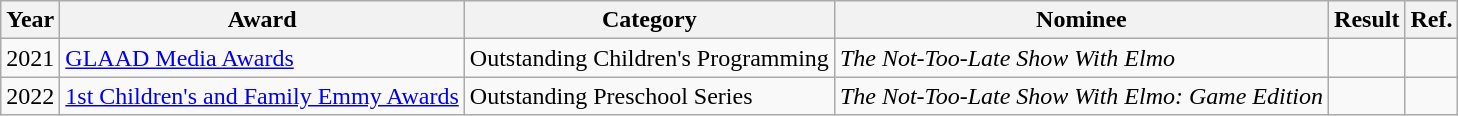<table class="wikitable sortable">
<tr>
<th>Year</th>
<th>Award</th>
<th>Category</th>
<th>Nominee</th>
<th>Result</th>
<th>Ref.</th>
</tr>
<tr>
<td>2021</td>
<td><a href='#'>GLAAD Media Awards</a></td>
<td>Outstanding Children's Programming</td>
<td><em>The Not-Too-Late Show With Elmo</em></td>
<td></td>
<td></td>
</tr>
<tr>
<td>2022</td>
<td><a href='#'>1st Children's and Family Emmy Awards</a></td>
<td>Outstanding Preschool Series</td>
<td><em>The Not-Too-Late Show With Elmo: Game Edition</em></td>
<td></td>
<td></td>
</tr>
</table>
